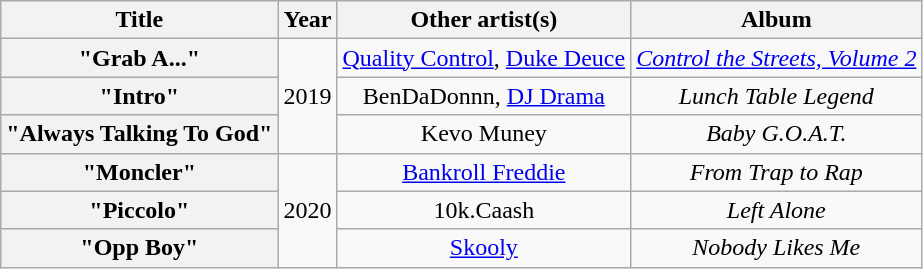<table class="wikitable plainrowheaders" style="text-align:center;">
<tr>
<th>Title</th>
<th>Year</th>
<th>Other artist(s)</th>
<th>Album</th>
</tr>
<tr>
<th scope="row">"Grab A..."</th>
<td rowspan="3">2019</td>
<td><a href='#'>Quality Control</a>, <a href='#'>Duke Deuce</a></td>
<td><em><a href='#'>Control the Streets, Volume 2</a></em></td>
</tr>
<tr>
<th scope="row">"Intro"</th>
<td>BenDaDonnn, <a href='#'>DJ Drama</a></td>
<td><em>Lunch Table Legend</em></td>
</tr>
<tr>
<th scope="row">"Always Talking To God"</th>
<td>Kevo Muney</td>
<td><em>Baby G.O.A.T.</em></td>
</tr>
<tr>
<th scope="row">"Moncler"</th>
<td rowspan="3">2020</td>
<td><a href='#'>Bankroll Freddie</a></td>
<td><em>From Trap to Rap</em></td>
</tr>
<tr>
<th scope="row">"Piccolo"</th>
<td>10k.Caash</td>
<td><em>Left Alone</em></td>
</tr>
<tr>
<th scope="row">"Opp Boy"</th>
<td><a href='#'>Skooly</a></td>
<td><em>Nobody Likes Me</em></td>
</tr>
</table>
